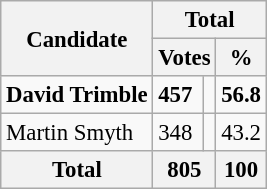<table class="wikitable" style="font-size:95%;">
<tr>
<th rowspan="2">Candidate</th>
<th colspan="3">Total</th>
</tr>
<tr>
<th colspan="2">Votes</th>
<th>%</th>
</tr>
<tr>
<td><strong>David Trimble</strong> </td>
<td><strong>457</strong></td>
<td align=center></td>
<td><strong>56.8</strong></td>
</tr>
<tr>
<td>Martin Smyth</td>
<td>348</td>
<td align=center></td>
<td>43.2</td>
</tr>
<tr>
<th>Total</th>
<th colspan="2">805</th>
<th>100</th>
</tr>
</table>
